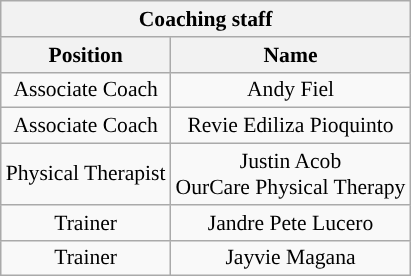<table class="wikitable sortable" style="font-size:90%; text-align:center;">
<tr>
<th colspan="2">Coaching staff</th>
</tr>
<tr style"text-align:center">
<th>Position</th>
<th>Name</th>
</tr>
<tr>
<td>Associate Coach</td>
<td>Andy Fiel</td>
</tr>
<tr>
<td>Associate Coach</td>
<td>Revie Ediliza Pioquinto</td>
</tr>
<tr>
<td>Physical Therapist</td>
<td>Justin Acob<br>OurCare Physical Therapy</td>
</tr>
<tr>
<td>Trainer</td>
<td>Jandre Pete Lucero</td>
</tr>
<tr>
<td>Trainer</td>
<td>Jayvie Magana</td>
</tr>
</table>
